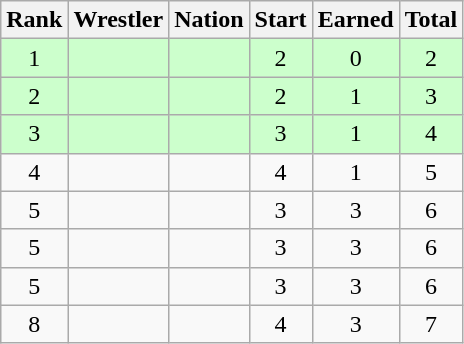<table class="wikitable sortable" style="text-align:center;">
<tr>
<th>Rank</th>
<th>Wrestler</th>
<th>Nation</th>
<th>Start</th>
<th>Earned</th>
<th>Total</th>
</tr>
<tr style="background:#cfc;">
<td>1</td>
<td align=left></td>
<td align=left></td>
<td>2</td>
<td>0</td>
<td>2</td>
</tr>
<tr style="background:#cfc;">
<td>2</td>
<td align=left></td>
<td align=left></td>
<td>2</td>
<td>1</td>
<td>3</td>
</tr>
<tr style="background:#cfc;">
<td>3</td>
<td align=left></td>
<td align=left></td>
<td>3</td>
<td>1</td>
<td>4</td>
</tr>
<tr>
<td>4</td>
<td align=left></td>
<td align=left></td>
<td>4</td>
<td>1</td>
<td>5</td>
</tr>
<tr>
<td>5</td>
<td align=left></td>
<td align=left></td>
<td>3</td>
<td>3</td>
<td>6</td>
</tr>
<tr>
<td>5</td>
<td align=left></td>
<td align=left></td>
<td>3</td>
<td>3</td>
<td>6</td>
</tr>
<tr>
<td>5</td>
<td align=left></td>
<td align=left></td>
<td>3</td>
<td>3</td>
<td>6</td>
</tr>
<tr>
<td>8</td>
<td align=left></td>
<td align=left></td>
<td>4</td>
<td>3</td>
<td>7</td>
</tr>
</table>
